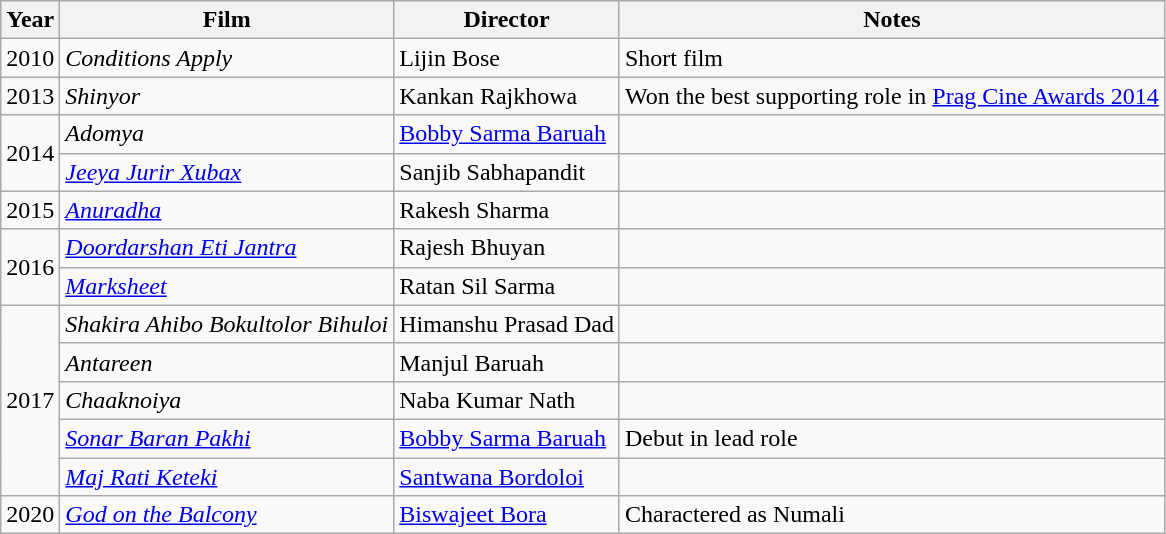<table class="wikitable">
<tr>
<th>Year</th>
<th>Film</th>
<th>Director</th>
<th>Notes</th>
</tr>
<tr>
<td>2010</td>
<td><em>Conditions Apply</em></td>
<td>Lijin Bose</td>
<td>Short film</td>
</tr>
<tr>
<td>2013</td>
<td><em>Shinyor</em></td>
<td>Kankan Rajkhowa</td>
<td>Won the best supporting role in <a href='#'>Prag Cine Awards 2014</a></td>
</tr>
<tr>
<td rowspan="2">2014</td>
<td><em>Adomya</em></td>
<td><a href='#'>Bobby Sarma Baruah</a></td>
<td></td>
</tr>
<tr>
<td><em><a href='#'>Jeeya Jurir Xubax</a></em></td>
<td>Sanjib Sabhapandit</td>
<td></td>
</tr>
<tr>
<td>2015</td>
<td><em><a href='#'>Anuradha</a></em></td>
<td>Rakesh Sharma</td>
<td></td>
</tr>
<tr>
<td rowspan="2">2016</td>
<td><em><a href='#'>Doordarshan Eti Jantra</a></em></td>
<td>Rajesh Bhuyan</td>
<td></td>
</tr>
<tr>
<td><em><a href='#'>Marksheet</a></em></td>
<td>Ratan Sil Sarma</td>
<td></td>
</tr>
<tr>
<td rowspan="5">2017</td>
<td><em>Shakira Ahibo Bokultolor Bihuloi</em></td>
<td>Himanshu Prasad Dad</td>
<td></td>
</tr>
<tr>
<td><em>Antareen</em></td>
<td>Manjul Baruah</td>
<td></td>
</tr>
<tr>
<td><em>Chaaknoiya</em></td>
<td>Naba Kumar Nath</td>
<td></td>
</tr>
<tr>
<td><em><a href='#'>Sonar Baran Pakhi</a></em></td>
<td><a href='#'>Bobby Sarma Baruah</a></td>
<td>Debut in lead role</td>
</tr>
<tr>
<td><em><a href='#'>Maj Rati Keteki</a></em></td>
<td><a href='#'>Santwana Bordoloi</a></td>
<td></td>
</tr>
<tr>
<td>2020</td>
<td><em><a href='#'>God on the Balcony</a></em></td>
<td><a href='#'>Biswajeet Bora</a></td>
<td>Charactered as Numali</td>
</tr>
</table>
